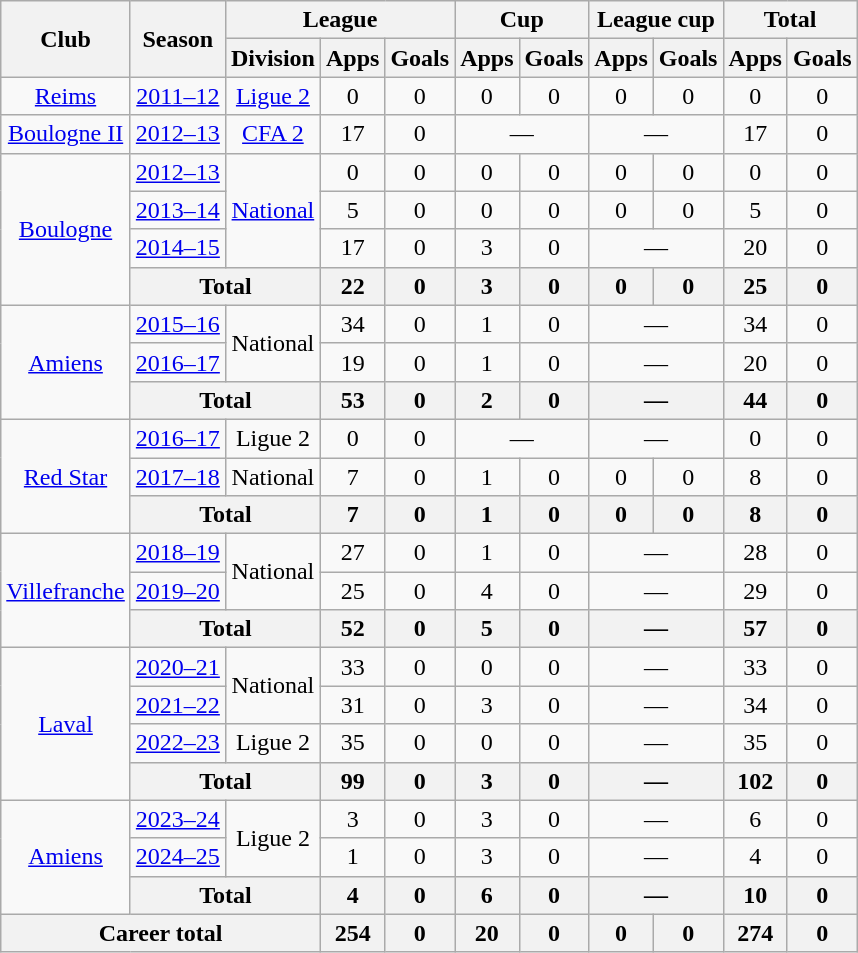<table class=wikitable style="text-align:center">
<tr>
<th rowspan="2">Club</th>
<th rowspan="2">Season</th>
<th colspan="3">League</th>
<th colspan="2">Cup</th>
<th colspan="2">League cup</th>
<th colspan="2">Total</th>
</tr>
<tr>
<th>Division</th>
<th>Apps</th>
<th>Goals</th>
<th>Apps</th>
<th>Goals</th>
<th>Apps</th>
<th>Goals</th>
<th>Apps</th>
<th>Goals</th>
</tr>
<tr>
<td><a href='#'>Reims</a></td>
<td><a href='#'>2011–12</a></td>
<td><a href='#'>Ligue 2</a></td>
<td>0</td>
<td>0</td>
<td>0</td>
<td>0</td>
<td>0</td>
<td>0</td>
<td>0</td>
<td>0</td>
</tr>
<tr>
<td><a href='#'>Boulogne II</a></td>
<td><a href='#'>2012–13</a></td>
<td><a href='#'>CFA 2</a></td>
<td>17</td>
<td>0</td>
<td colspan="2">—</td>
<td colspan="2">—</td>
<td>17</td>
<td>0</td>
</tr>
<tr>
<td rowspan="4"><a href='#'>Boulogne</a></td>
<td><a href='#'>2012–13</a></td>
<td rowspan="3"><a href='#'>National</a></td>
<td>0</td>
<td>0</td>
<td>0</td>
<td>0</td>
<td>0</td>
<td>0</td>
<td>0</td>
<td>0</td>
</tr>
<tr>
<td><a href='#'>2013–14</a></td>
<td>5</td>
<td>0</td>
<td>0</td>
<td>0</td>
<td>0</td>
<td>0</td>
<td>5</td>
<td>0</td>
</tr>
<tr>
<td><a href='#'>2014–15</a></td>
<td>17</td>
<td>0</td>
<td>3</td>
<td>0</td>
<td colspan="2">—</td>
<td>20</td>
<td>0</td>
</tr>
<tr>
<th colspan="2">Total</th>
<th>22</th>
<th>0</th>
<th>3</th>
<th>0</th>
<th>0</th>
<th>0</th>
<th>25</th>
<th>0</th>
</tr>
<tr>
<td rowspan="3"><a href='#'>Amiens</a></td>
<td><a href='#'>2015–16</a></td>
<td rowspan="2">National</td>
<td>34</td>
<td>0</td>
<td>1</td>
<td>0</td>
<td colspan="2">—</td>
<td>34</td>
<td>0</td>
</tr>
<tr>
<td><a href='#'>2016–17</a></td>
<td>19</td>
<td>0</td>
<td>1</td>
<td>0</td>
<td colspan="2">—</td>
<td>20</td>
<td>0</td>
</tr>
<tr>
<th colspan="2">Total</th>
<th>53</th>
<th>0</th>
<th>2</th>
<th>0</th>
<th colspan="2">—</th>
<th>44</th>
<th>0</th>
</tr>
<tr>
<td rowspan="3"><a href='#'>Red Star</a></td>
<td><a href='#'>2016–17</a></td>
<td>Ligue 2</td>
<td>0</td>
<td>0</td>
<td colspan="2">—</td>
<td colspan="2">—</td>
<td>0</td>
<td>0</td>
</tr>
<tr>
<td><a href='#'>2017–18</a></td>
<td>National</td>
<td>7</td>
<td>0</td>
<td>1</td>
<td>0</td>
<td>0</td>
<td>0</td>
<td>8</td>
<td>0</td>
</tr>
<tr>
<th colspan="2">Total</th>
<th>7</th>
<th>0</th>
<th>1</th>
<th>0</th>
<th>0</th>
<th>0</th>
<th>8</th>
<th>0</th>
</tr>
<tr>
<td rowspan="3"><a href='#'>Villefranche</a></td>
<td><a href='#'>2018–19</a></td>
<td rowspan="2">National</td>
<td>27</td>
<td>0</td>
<td>1</td>
<td>0</td>
<td colspan="2">—</td>
<td>28</td>
<td>0</td>
</tr>
<tr>
<td><a href='#'>2019–20</a></td>
<td>25</td>
<td>0</td>
<td>4</td>
<td>0</td>
<td colspan="2">—</td>
<td>29</td>
<td>0</td>
</tr>
<tr>
<th colspan="2">Total</th>
<th>52</th>
<th>0</th>
<th>5</th>
<th>0</th>
<th colspan="2">—</th>
<th>57</th>
<th>0</th>
</tr>
<tr>
<td rowspan="4"><a href='#'>Laval</a></td>
<td><a href='#'>2020–21</a></td>
<td rowspan="2">National</td>
<td>33</td>
<td>0</td>
<td>0</td>
<td>0</td>
<td colspan="2">—</td>
<td>33</td>
<td>0</td>
</tr>
<tr>
<td><a href='#'>2021–22</a></td>
<td>31</td>
<td>0</td>
<td>3</td>
<td>0</td>
<td colspan="2">—</td>
<td>34</td>
<td>0</td>
</tr>
<tr>
<td><a href='#'>2022–23</a></td>
<td>Ligue 2</td>
<td>35</td>
<td>0</td>
<td>0</td>
<td>0</td>
<td colspan="2">—</td>
<td>35</td>
<td>0</td>
</tr>
<tr>
<th colspan="2">Total</th>
<th>99</th>
<th>0</th>
<th>3</th>
<th>0</th>
<th colspan="2">—</th>
<th>102</th>
<th>0</th>
</tr>
<tr>
<td rowspan="3"><a href='#'>Amiens</a></td>
<td><a href='#'>2023–24</a></td>
<td rowspan="2">Ligue 2</td>
<td>3</td>
<td>0</td>
<td>3</td>
<td>0</td>
<td colspan="2">—</td>
<td>6</td>
<td>0</td>
</tr>
<tr>
<td><a href='#'>2024–25</a></td>
<td>1</td>
<td>0</td>
<td>3</td>
<td>0</td>
<td colspan="2">—</td>
<td>4</td>
<td>0</td>
</tr>
<tr>
<th colspan="2">Total</th>
<th>4</th>
<th>0</th>
<th>6</th>
<th>0</th>
<th colspan="2">—</th>
<th>10</th>
<th>0</th>
</tr>
<tr>
<th colspan="3">Career total</th>
<th>254</th>
<th>0</th>
<th>20</th>
<th>0</th>
<th>0</th>
<th>0</th>
<th>274</th>
<th>0</th>
</tr>
</table>
